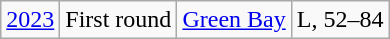<table class="wikitable">
<tr>
<td><a href='#'>2023</a></td>
<td>First round</td>
<td><a href='#'>Green Bay</a></td>
<td>L, 52–84</td>
</tr>
</table>
